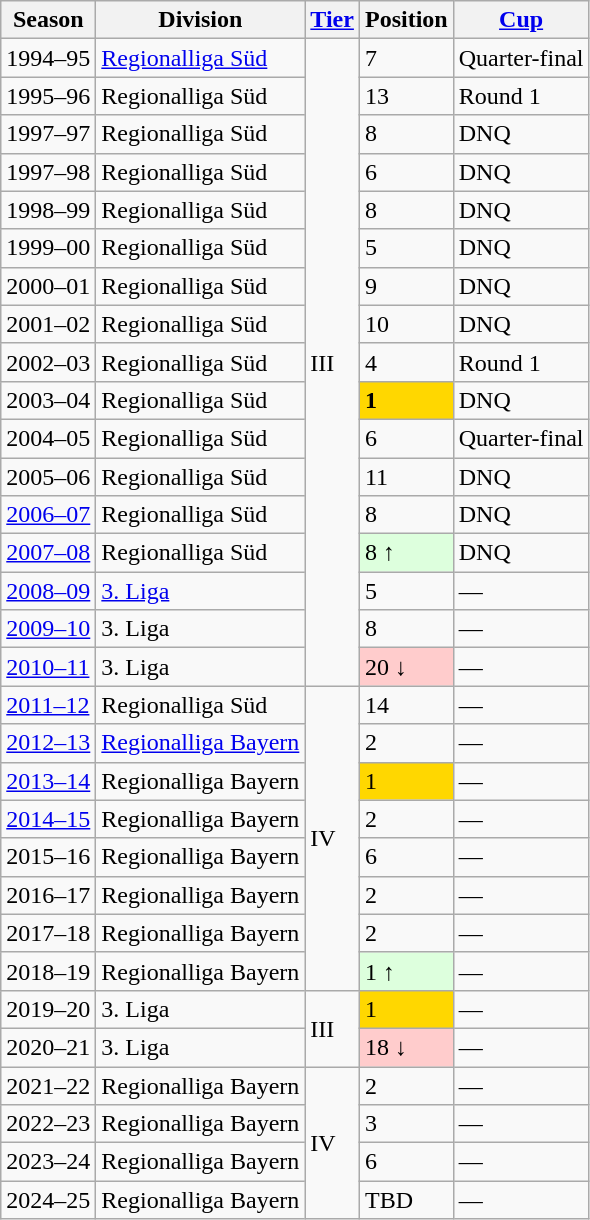<table class="wikitable">
<tr>
<th>Season</th>
<th>Division</th>
<th><a href='#'>Tier</a></th>
<th>Position</th>
<th><a href='#'>Cup</a></th>
</tr>
<tr>
<td>1994–95</td>
<td><a href='#'>Regionalliga Süd</a></td>
<td rowspan=17>III</td>
<td>7</td>
<td>Quarter-final</td>
</tr>
<tr>
<td>1995–96</td>
<td>Regionalliga Süd</td>
<td>13</td>
<td>Round 1</td>
</tr>
<tr>
<td>1997–97</td>
<td>Regionalliga Süd</td>
<td>8</td>
<td>DNQ</td>
</tr>
<tr>
<td>1997–98</td>
<td>Regionalliga Süd</td>
<td>6</td>
<td>DNQ</td>
</tr>
<tr>
<td>1998–99</td>
<td>Regionalliga Süd</td>
<td>8</td>
<td>DNQ</td>
</tr>
<tr>
<td>1999–00</td>
<td>Regionalliga Süd</td>
<td>5</td>
<td>DNQ</td>
</tr>
<tr>
<td>2000–01</td>
<td>Regionalliga Süd</td>
<td>9</td>
<td>DNQ</td>
</tr>
<tr>
<td>2001–02</td>
<td>Regionalliga Süd</td>
<td>10</td>
<td>DNQ</td>
</tr>
<tr>
<td>2002–03</td>
<td>Regionalliga Süd</td>
<td>4</td>
<td>Round 1</td>
</tr>
<tr>
<td>2003–04</td>
<td>Regionalliga Süd</td>
<td style="background:#FFD700;"><strong>1</strong></td>
<td>DNQ</td>
</tr>
<tr>
<td>2004–05</td>
<td>Regionalliga Süd</td>
<td>6</td>
<td>Quarter-final</td>
</tr>
<tr>
<td>2005–06</td>
<td>Regionalliga Süd</td>
<td>11</td>
<td>DNQ</td>
</tr>
<tr>
<td><a href='#'>2006–07</a></td>
<td>Regionalliga Süd</td>
<td>8</td>
<td>DNQ</td>
</tr>
<tr>
<td><a href='#'>2007–08</a></td>
<td>Regionalliga Süd</td>
<td style="background:#ddffdd">8 ↑</td>
<td>DNQ</td>
</tr>
<tr>
<td><a href='#'>2008–09</a></td>
<td><a href='#'>3. Liga</a></td>
<td>5</td>
<td>—</td>
</tr>
<tr>
<td><a href='#'>2009–10</a></td>
<td>3. Liga</td>
<td>8</td>
<td>—</td>
</tr>
<tr>
<td><a href='#'>2010–11</a></td>
<td>3. Liga</td>
<td style="background:#ffcccc">20 ↓</td>
<td>—</td>
</tr>
<tr>
<td><a href='#'>2011–12</a></td>
<td>Regionalliga Süd</td>
<td rowspan="8">IV</td>
<td>14</td>
<td>—</td>
</tr>
<tr>
<td><a href='#'>2012–13</a></td>
<td><a href='#'>Regionalliga Bayern</a></td>
<td>2</td>
<td>—</td>
</tr>
<tr>
<td><a href='#'>2013–14</a></td>
<td>Regionalliga Bayern</td>
<td style="background:#FFD700;">1</td>
<td>—</td>
</tr>
<tr>
<td><a href='#'>2014–15</a></td>
<td>Regionalliga Bayern</td>
<td>2</td>
<td>—</td>
</tr>
<tr>
<td>2015–16</td>
<td>Regionalliga Bayern</td>
<td>6</td>
<td>—</td>
</tr>
<tr>
<td>2016–17</td>
<td>Regionalliga Bayern</td>
<td>2</td>
<td>—</td>
</tr>
<tr>
<td>2017–18</td>
<td>Regionalliga Bayern</td>
<td>2</td>
<td>—</td>
</tr>
<tr>
<td>2018–19</td>
<td>Regionalliga Bayern</td>
<td style="background:#ddffdd">1 ↑</td>
<td>—</td>
</tr>
<tr>
<td>2019–20</td>
<td>3. Liga</td>
<td rowspan=2>III</td>
<td style="background:#FFD700;">1</td>
<td>—</td>
</tr>
<tr>
<td>2020–21</td>
<td>3. Liga</td>
<td style="background:#ffcccc">18 ↓</td>
<td>—</td>
</tr>
<tr>
<td>2021–22</td>
<td>Regionalliga Bayern</td>
<td rowspan="4">IV</td>
<td>2</td>
<td>—</td>
</tr>
<tr>
<td>2022–23</td>
<td>Regionalliga Bayern</td>
<td>3</td>
<td>—</td>
</tr>
<tr>
<td>2023–24</td>
<td>Regionalliga Bayern</td>
<td>6</td>
<td>—</td>
</tr>
<tr>
<td>2024–25</td>
<td>Regionalliga Bayern</td>
<td>TBD</td>
<td>—</td>
</tr>
</table>
